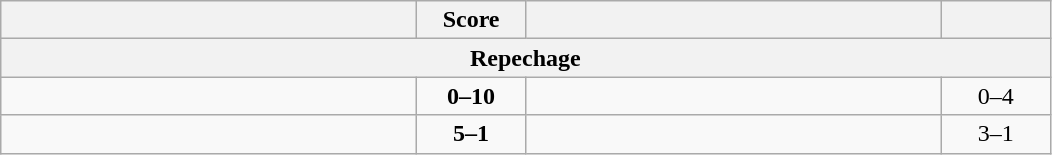<table class="wikitable" style="text-align: left; ">
<tr>
<th align="right" width="270"></th>
<th width="65">Score</th>
<th align="left" width="270"></th>
<th width="65"></th>
</tr>
<tr>
<th colspan=4>Repechage</th>
</tr>
<tr>
<td></td>
<td align="center"><strong>0–10</strong></td>
<td><strong></strong></td>
<td align=center>0–4 <strong></strong></td>
</tr>
<tr>
<td><strong></strong></td>
<td align="center"><strong>5–1</strong></td>
<td></td>
<td align=center>3–1 <strong></strong></td>
</tr>
</table>
